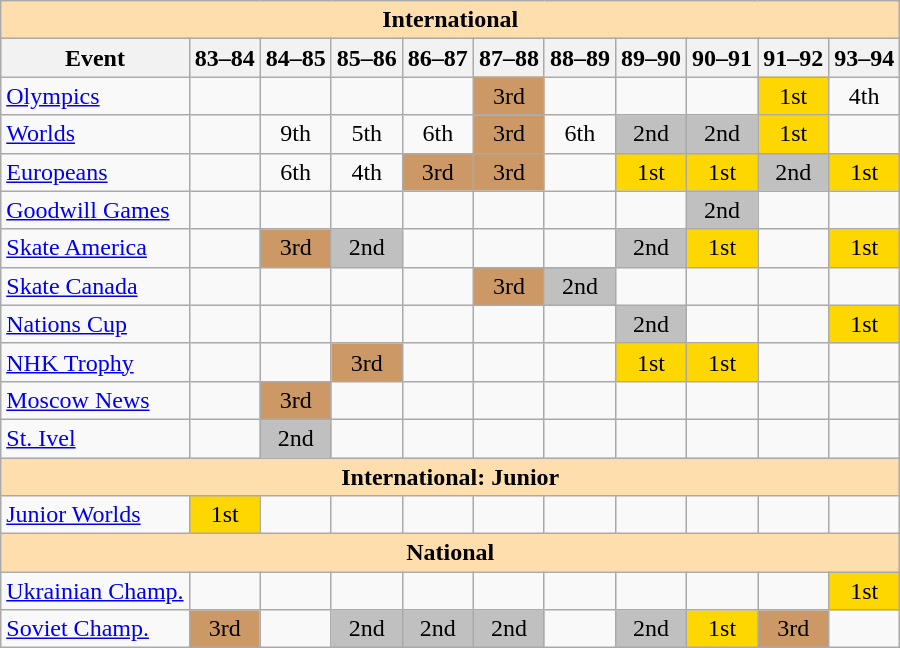<table class="wikitable" style="text-align:center">
<tr>
<th colspan="11" style="background-color: #ffdead; " align="center"><strong>International</strong></th>
</tr>
<tr>
<th>Event</th>
<th>83–84<br></th>
<th>84–85<br></th>
<th>85–86<br></th>
<th>86–87<br></th>
<th>87–88<br></th>
<th>88–89<br></th>
<th>89–90<br></th>
<th>90–91<br></th>
<th>91–92<br></th>
<th>93–94<br></th>
</tr>
<tr>
<td align = left><a href='#'>Olympics</a></td>
<td></td>
<td></td>
<td></td>
<td></td>
<td bgcolor=cc9966>3rd</td>
<td></td>
<td></td>
<td></td>
<td bgcolor=gold>1st</td>
<td>4th</td>
</tr>
<tr>
<td align = left><a href='#'>Worlds</a></td>
<td></td>
<td>9th</td>
<td>5th</td>
<td>6th</td>
<td bgcolor=cc9966>3rd</td>
<td>6th</td>
<td bgcolor=silver>2nd</td>
<td bgcolor=silver>2nd</td>
<td bgcolor=gold>1st</td>
<td></td>
</tr>
<tr>
<td align = left><a href='#'>Europeans</a></td>
<td></td>
<td>6th</td>
<td>4th</td>
<td bgcolor=cc9966>3rd</td>
<td bgcolor=cc9966>3rd</td>
<td></td>
<td bgcolor=gold>1st</td>
<td bgcolor=gold>1st</td>
<td bgcolor=silver>2nd</td>
<td bgcolor="gold">1st</td>
</tr>
<tr>
<td align = left><a href='#'>Goodwill Games</a></td>
<td></td>
<td></td>
<td></td>
<td></td>
<td></td>
<td></td>
<td></td>
<td bgcolor=silver>2nd</td>
<td></td>
<td></td>
</tr>
<tr>
<td align = left><a href='#'>Skate America</a></td>
<td></td>
<td bgcolor=cc9966>3rd</td>
<td bgcolor=silver>2nd</td>
<td></td>
<td></td>
<td></td>
<td bgcolor=silver>2nd</td>
<td bgcolor=gold>1st</td>
<td></td>
<td bgcolor="gold">1st</td>
</tr>
<tr>
<td align = left><a href='#'>Skate Canada</a></td>
<td></td>
<td></td>
<td></td>
<td></td>
<td bgcolor=cc9966>3rd</td>
<td bgcolor=silver>2nd</td>
<td></td>
<td></td>
<td></td>
<td></td>
</tr>
<tr>
<td align = left><a href='#'>Nations Cup</a></td>
<td></td>
<td></td>
<td></td>
<td></td>
<td></td>
<td></td>
<td bgcolor=silver>2nd</td>
<td></td>
<td></td>
<td bgcolor="gold">1st</td>
</tr>
<tr>
<td align = left><a href='#'>NHK Trophy</a></td>
<td></td>
<td></td>
<td bgcolor=cc9966>3rd</td>
<td></td>
<td></td>
<td></td>
<td bgcolor=gold>1st</td>
<td bgcolor=gold>1st</td>
<td></td>
<td></td>
</tr>
<tr>
<td align = left><a href='#'>Moscow News</a></td>
<td></td>
<td bgcolor=cc9966>3rd</td>
<td></td>
<td></td>
<td></td>
<td></td>
<td></td>
<td></td>
<td></td>
<td></td>
</tr>
<tr>
<td align = left><a href='#'>St. Ivel</a></td>
<td></td>
<td bgcolor=silver>2nd</td>
<td></td>
<td></td>
<td></td>
<td></td>
<td></td>
<td></td>
<td></td>
<td></td>
</tr>
<tr>
<th colspan="11" style="background-color: #ffdead; " align="center"><strong>International: Junior</strong></th>
</tr>
<tr>
<td align = left><a href='#'>Junior Worlds</a></td>
<td bgcolor=gold>1st</td>
<td></td>
<td></td>
<td></td>
<td></td>
<td></td>
<td></td>
<td></td>
<td></td>
<td></td>
</tr>
<tr>
<th colspan="11" style="background-color: #ffdead; " align="center"><strong>National</strong></th>
</tr>
<tr>
<td align = left><a href='#'>Ukrainian Champ.</a></td>
<td></td>
<td></td>
<td></td>
<td></td>
<td></td>
<td></td>
<td></td>
<td></td>
<td></td>
<td bgcolor="gold">1st</td>
</tr>
<tr>
<td align = left><a href='#'>Soviet Champ.</a></td>
<td bgcolor=cc9966>3rd</td>
<td></td>
<td bgcolor=silver>2nd</td>
<td bgcolor=silver>2nd</td>
<td bgcolor=silver>2nd</td>
<td></td>
<td bgcolor=silver>2nd</td>
<td bgcolor=gold>1st</td>
<td bgcolor=cc9966>3rd</td>
<td></td>
</tr>
</table>
